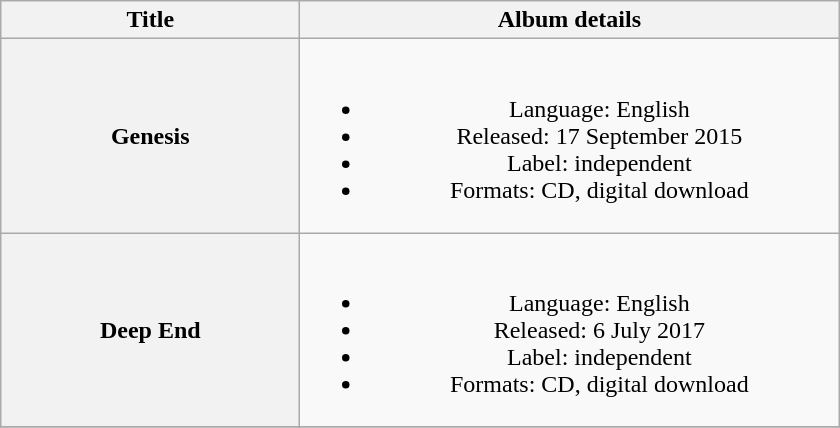<table class="wikitable plainrowheaders" style="text-align:center;">
<tr>
<th rowspan="1" style="width:12em;">Title</th>
<th rowspan="1" style="width:22em;">Album details</th>
</tr>
<tr>
<th rowspan="1"><strong>Genesis</strong></th>
<td><br><ul><li>Language: English</li><li>Released: 17 September 2015</li><li>Label: independent</li><li>Formats: CD, digital download</li></ul></td>
</tr>
<tr>
<th rowspan="1"><strong>Deep End</strong></th>
<td><br><ul><li>Language: English</li><li>Released: 6 July 2017</li><li>Label: independent</li><li>Formats: CD, digital download</li></ul></td>
</tr>
<tr>
</tr>
</table>
